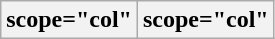<table class="wikitable">
<tr>
<th>scope="col" </th>
<th>scope="col" <br>











</th>
</tr>
</table>
